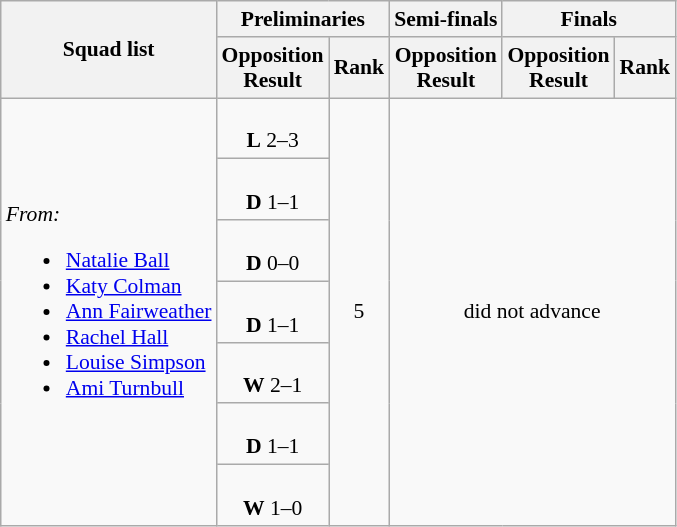<table class=wikitable style="font-size:90%">
<tr>
<th rowspan="2">Squad list</th>
<th colspan="2">Preliminaries</th>
<th>Semi-finals</th>
<th colspan="2">Finals</th>
</tr>
<tr>
<th>Opposition<br>Result</th>
<th>Rank</th>
<th>Opposition<br>Result</th>
<th>Opposition<br>Result</th>
<th>Rank</th>
</tr>
<tr>
<td rowspan="7"><em>From:</em><br><ul><li><a href='#'>Natalie Ball</a></li><li><a href='#'>Katy Colman</a></li><li><a href='#'>Ann Fairweather</a></li><li><a href='#'>Rachel Hall</a></li><li><a href='#'>Louise Simpson</a></li><li><a href='#'>Ami Turnbull</a></li></ul></td>
<td align="center"><br><strong>L</strong> 2–3</td>
<td align="center" rowspan="7">5</td>
<td align="center" rowspan="7" colspan=3>did not advance</td>
</tr>
<tr>
<td align="center"><br><strong>D</strong> 1–1</td>
</tr>
<tr>
<td align="center"><br><strong>D</strong> 0–0</td>
</tr>
<tr>
<td align="center"><br><strong>D</strong> 1–1</td>
</tr>
<tr>
<td align="center"><br><strong>W</strong> 2–1</td>
</tr>
<tr>
<td align="center"><br><strong>D</strong> 1–1</td>
</tr>
<tr>
<td align="center"><br><strong>W</strong> 1–0</td>
</tr>
</table>
